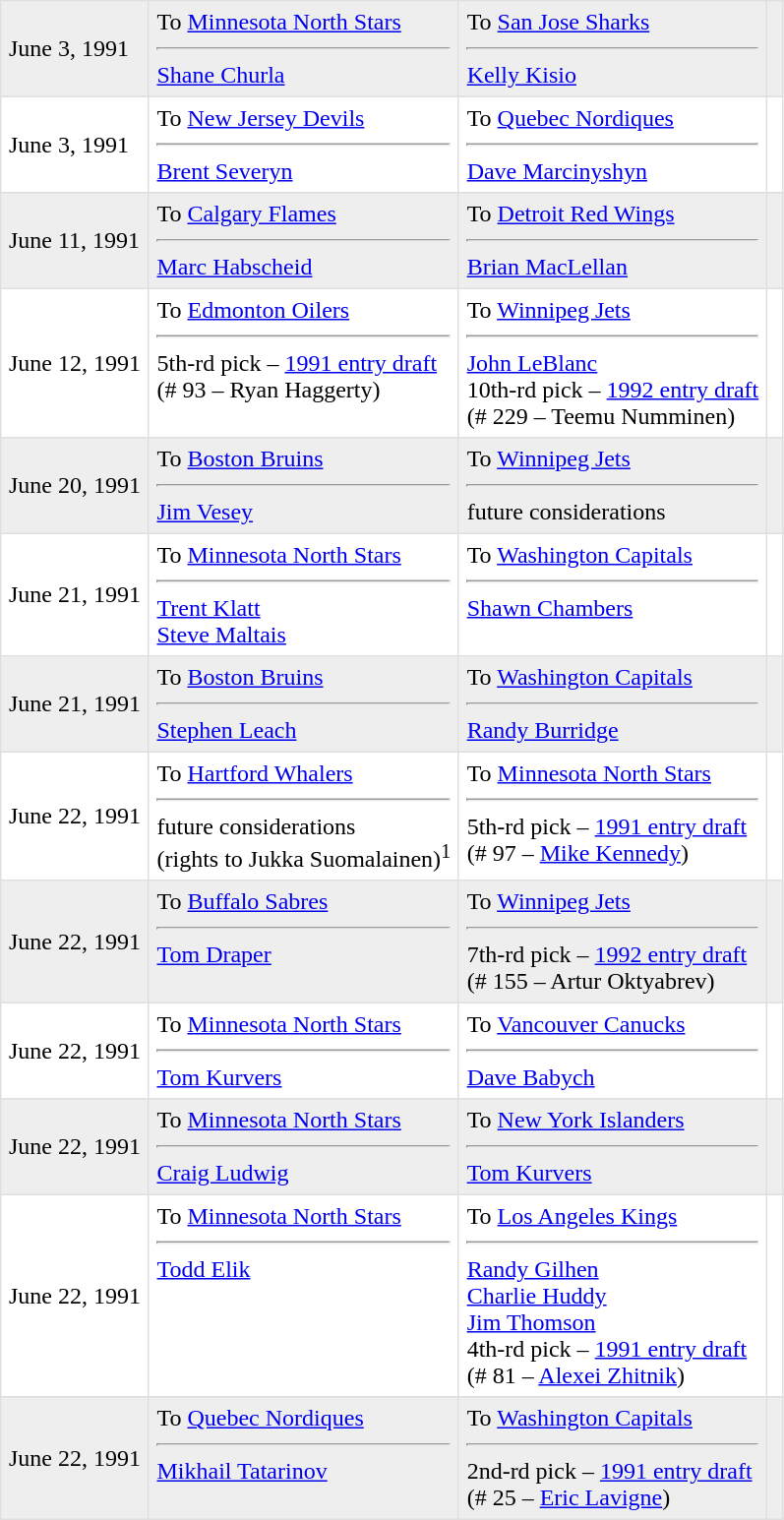<table border=1 style="border-collapse:collapse" bordercolor="#DFDFDF"  cellpadding="5">
<tr bgcolor="#eeeeee">
<td>June 3, 1991</td>
<td valign="top">To <a href='#'>Minnesota North Stars</a><hr><a href='#'>Shane Churla</a></td>
<td valign="top">To <a href='#'>San Jose Sharks</a><hr><a href='#'>Kelly Kisio</a></td>
<td></td>
</tr>
<tr>
<td>June 3, 1991</td>
<td valign="top">To <a href='#'>New Jersey Devils</a><hr><a href='#'>Brent Severyn</a></td>
<td valign="top">To <a href='#'>Quebec Nordiques</a><hr><a href='#'>Dave Marcinyshyn</a></td>
<td></td>
</tr>
<tr>
</tr>
<tr bgcolor="#eeeeee">
<td>June 11, 1991</td>
<td valign="top">To <a href='#'>Calgary Flames</a><hr><a href='#'>Marc Habscheid</a></td>
<td valign="top">To <a href='#'>Detroit Red Wings</a><hr><a href='#'>Brian MacLellan</a></td>
<td></td>
</tr>
<tr>
<td>June 12, 1991</td>
<td valign="top">To <a href='#'>Edmonton Oilers</a><hr>5th-rd pick – <a href='#'>1991 entry draft</a><br>(# 93 – Ryan Haggerty)</td>
<td valign="top">To <a href='#'>Winnipeg Jets</a><hr><a href='#'>John LeBlanc</a><br>10th-rd pick – <a href='#'>1992 entry draft</a><br>(# 229 – Teemu Numminen)</td>
<td></td>
</tr>
<tr>
</tr>
<tr bgcolor="#eeeeee">
<td>June 20, 1991</td>
<td valign="top">To <a href='#'>Boston Bruins</a><hr><a href='#'>Jim Vesey</a></td>
<td valign="top">To <a href='#'>Winnipeg Jets</a><hr>future considerations</td>
<td></td>
</tr>
<tr>
<td>June 21, 1991</td>
<td valign="top">To <a href='#'>Minnesota North Stars</a><hr><a href='#'>Trent Klatt</a><br><a href='#'>Steve Maltais</a></td>
<td valign="top">To <a href='#'>Washington Capitals</a><hr><a href='#'>Shawn Chambers</a></td>
<td></td>
</tr>
<tr bgcolor="#eeeeee">
<td>June 21, 1991</td>
<td valign="top">To <a href='#'>Boston Bruins</a><hr><a href='#'>Stephen Leach</a></td>
<td valign="top">To <a href='#'>Washington Capitals</a><hr><a href='#'>Randy Burridge</a></td>
<td></td>
</tr>
<tr>
<td>June 22, 1991</td>
<td valign="top">To <a href='#'>Hartford Whalers</a><hr>future considerations<br>(rights to Jukka Suomalainen)<sup>1</sup></td>
<td valign="top">To <a href='#'>Minnesota North Stars</a><hr>5th-rd pick – <a href='#'>1991 entry draft</a><br>(# 97 – <a href='#'> Mike Kennedy</a>)</td>
<td></td>
</tr>
<tr bgcolor="#eeeeee">
<td>June 22, 1991</td>
<td valign="top">To <a href='#'>Buffalo Sabres</a><hr><a href='#'>Tom Draper</a></td>
<td valign="top">To <a href='#'>Winnipeg Jets</a><hr>7th-rd pick – <a href='#'>1992 entry draft</a><br>(# 155 – Artur Oktyabrev)</td>
<td></td>
</tr>
<tr>
<td>June 22, 1991</td>
<td valign="top">To <a href='#'>Minnesota North Stars</a><hr><a href='#'>Tom Kurvers</a></td>
<td valign="top">To <a href='#'>Vancouver Canucks</a><hr><a href='#'>Dave Babych</a></td>
<td></td>
</tr>
<tr>
</tr>
<tr bgcolor="#eeeeee">
<td>June 22, 1991</td>
<td valign="top">To <a href='#'>Minnesota North Stars</a><hr><a href='#'>Craig Ludwig</a></td>
<td valign="top">To <a href='#'>New York Islanders</a><hr><a href='#'>Tom Kurvers</a></td>
<td></td>
</tr>
<tr>
<td>June 22, 1991</td>
<td valign="top">To <a href='#'>Minnesota North Stars</a><hr><a href='#'>Todd Elik</a></td>
<td valign="top">To <a href='#'>Los Angeles Kings</a><hr><a href='#'>Randy Gilhen</a><br><a href='#'>Charlie Huddy</a><br><a href='#'>Jim Thomson</a><br>4th-rd pick – <a href='#'>1991 entry draft</a><br>(# 81 – <a href='#'>Alexei Zhitnik</a>)</td>
<td></td>
</tr>
<tr>
</tr>
<tr bgcolor="#eeeeee">
<td>June 22, 1991</td>
<td valign="top">To <a href='#'>Quebec Nordiques</a><hr><a href='#'>Mikhail Tatarinov</a></td>
<td valign="top">To <a href='#'>Washington Capitals</a><hr>2nd-rd pick – <a href='#'>1991 entry draft</a><br>(# 25 – <a href='#'>Eric Lavigne</a>)</td>
<td></td>
</tr>
</table>
